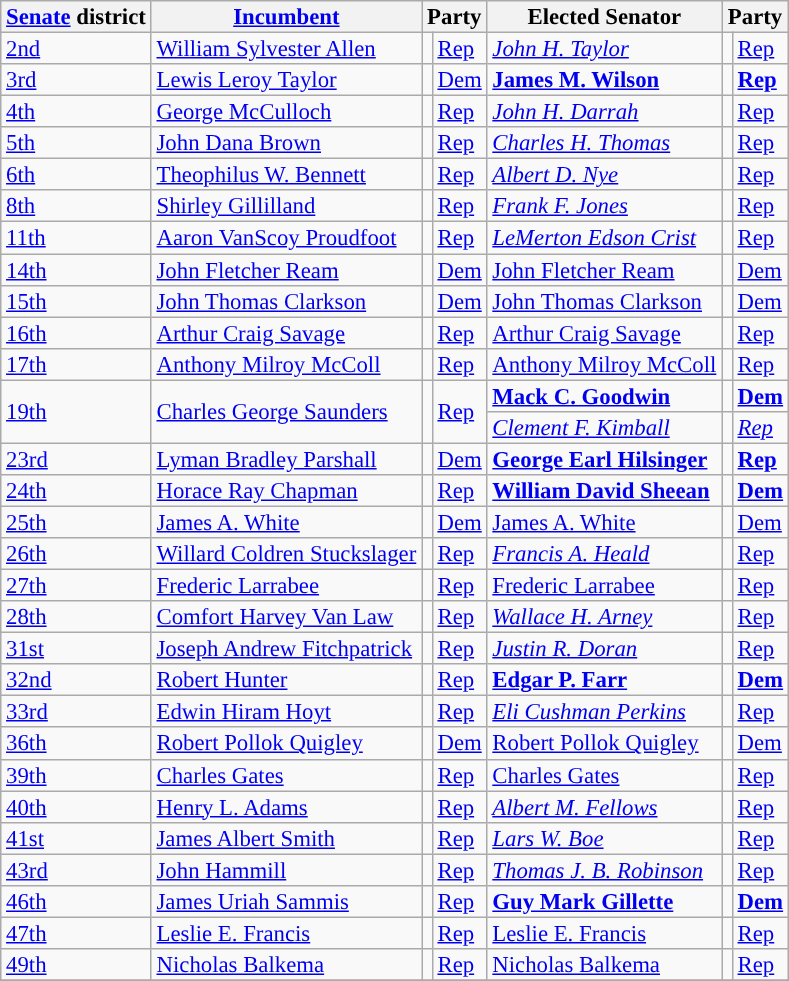<table class="sortable wikitable" style="font-size:95%;line-height:14px;">
<tr>
<th class="sortable"><a href='#'>Senate</a> district</th>
<th class="unsortable"><a href='#'>Incumbent</a></th>
<th colspan="2">Party</th>
<th class="unsortable">Elected Senator</th>
<th colspan="2">Party</th>
</tr>
<tr>
<td><a href='#'>2nd</a></td>
<td><a href='#'>William Sylvester Allen</a></td>
<td style="background:"></td>
<td><a href='#'>Rep</a></td>
<td><em><a href='#'>John H. Taylor</a></em></td>
<td style="background:"></td>
<td><a href='#'>Rep</a></td>
</tr>
<tr>
<td><a href='#'>3rd</a></td>
<td><a href='#'>Lewis Leroy Taylor</a></td>
<td style="background:"></td>
<td><a href='#'>Dem</a></td>
<td><strong><a href='#'>James M. Wilson</a></strong></td>
<td style="background:"></td>
<td><strong><a href='#'>Rep</a></strong></td>
</tr>
<tr>
<td><a href='#'>4th</a></td>
<td><a href='#'>George McCulloch</a></td>
<td style="background:"></td>
<td><a href='#'>Rep</a></td>
<td><em><a href='#'>John H. Darrah</a></em></td>
<td style="background:"></td>
<td><a href='#'>Rep</a></td>
</tr>
<tr>
<td><a href='#'>5th</a></td>
<td><a href='#'>John Dana Brown</a></td>
<td style="background:"></td>
<td><a href='#'>Rep</a></td>
<td><em><a href='#'>Charles H. Thomas</a></em></td>
<td style="background:"></td>
<td><a href='#'>Rep</a></td>
</tr>
<tr>
<td><a href='#'>6th</a></td>
<td><a href='#'>Theophilus W. Bennett</a></td>
<td style="background:"></td>
<td><a href='#'>Rep</a></td>
<td><em><a href='#'>Albert D. Nye</a></em></td>
<td style="background:"></td>
<td><a href='#'>Rep</a></td>
</tr>
<tr>
<td><a href='#'>8th</a></td>
<td><a href='#'>Shirley Gillilland</a></td>
<td style="background:"></td>
<td><a href='#'>Rep</a></td>
<td><em><a href='#'>Frank F. Jones</a></em></td>
<td style="background:"></td>
<td><a href='#'>Rep</a></td>
</tr>
<tr>
<td><a href='#'>11th</a></td>
<td><a href='#'>Aaron VanScoy Proudfoot</a></td>
<td style="background:"></td>
<td><a href='#'>Rep</a></td>
<td><em><a href='#'>LeMerton Edson Crist</a></em></td>
<td style="background:"></td>
<td><a href='#'>Rep</a></td>
</tr>
<tr>
<td><a href='#'>14th</a></td>
<td><a href='#'>John Fletcher Ream</a></td>
<td style="background:"></td>
<td><a href='#'>Dem</a></td>
<td><a href='#'>John Fletcher Ream</a></td>
<td style="background:"></td>
<td><a href='#'>Dem</a></td>
</tr>
<tr>
<td><a href='#'>15th</a></td>
<td><a href='#'>John Thomas Clarkson</a></td>
<td style="background:"></td>
<td><a href='#'>Dem</a></td>
<td><a href='#'>John Thomas Clarkson</a></td>
<td style="background:"></td>
<td><a href='#'>Dem</a></td>
</tr>
<tr>
<td><a href='#'>16th</a></td>
<td><a href='#'>Arthur Craig Savage</a></td>
<td style="background:"></td>
<td><a href='#'>Rep</a></td>
<td><a href='#'>Arthur Craig Savage</a></td>
<td style="background:"></td>
<td><a href='#'>Rep</a></td>
</tr>
<tr>
<td><a href='#'>17th</a></td>
<td><a href='#'>Anthony Milroy McColl</a></td>
<td style="background:"></td>
<td><a href='#'>Rep</a></td>
<td><a href='#'>Anthony Milroy McColl</a></td>
<td style="background:"></td>
<td><a href='#'>Rep</a></td>
</tr>
<tr>
<td rowspan="2"><a href='#'>19th</a></td>
<td rowspan="2"><a href='#'>Charles George Saunders</a></td>
<td rowspan="2" style="background:"></td>
<td rowspan="2"><a href='#'>Rep</a></td>
<td><strong><a href='#'>Mack C. Goodwin</a></strong></td>
<td style="background:"></td>
<td><strong><a href='#'>Dem</a></strong></td>
</tr>
<tr>
<td><em><a href='#'>Clement F. Kimball</a></em></td>
<td style="background:"></td>
<td><em><a href='#'>Rep</a></em></td>
</tr>
<tr>
<td><a href='#'>23rd</a></td>
<td><a href='#'>Lyman Bradley Parshall</a></td>
<td style="background:"></td>
<td><a href='#'>Dem</a></td>
<td><strong><a href='#'>George Earl Hilsinger</a></strong></td>
<td style="background:"></td>
<td><strong><a href='#'>Rep</a></strong></td>
</tr>
<tr>
<td><a href='#'>24th</a></td>
<td><a href='#'>Horace Ray Chapman</a></td>
<td style="background:"></td>
<td><a href='#'>Rep</a></td>
<td><strong><a href='#'>William David Sheean</a></strong></td>
<td style="background:"></td>
<td><strong><a href='#'>Dem</a></strong></td>
</tr>
<tr>
<td><a href='#'>25th</a></td>
<td><a href='#'>James A. White</a></td>
<td style="background:"></td>
<td><a href='#'>Dem</a></td>
<td><a href='#'>James A. White</a></td>
<td style="background:"></td>
<td><a href='#'>Dem</a></td>
</tr>
<tr>
<td><a href='#'>26th</a></td>
<td><a href='#'>Willard Coldren Stuckslager</a></td>
<td style="background:"></td>
<td><a href='#'>Rep</a></td>
<td><em><a href='#'>Francis A. Heald</a></em></td>
<td style="background:"></td>
<td><a href='#'>Rep</a></td>
</tr>
<tr>
<td><a href='#'>27th</a></td>
<td><a href='#'>Frederic Larrabee</a></td>
<td style="background:"></td>
<td><a href='#'>Rep</a></td>
<td><a href='#'>Frederic Larrabee</a></td>
<td style="background:"></td>
<td><a href='#'>Rep</a></td>
</tr>
<tr>
<td><a href='#'>28th</a></td>
<td><a href='#'>Comfort Harvey Van Law</a></td>
<td style="background:"></td>
<td><a href='#'>Rep</a></td>
<td><em><a href='#'>Wallace H. Arney</a></em></td>
<td style="background:"></td>
<td><a href='#'>Rep</a></td>
</tr>
<tr>
<td><a href='#'>31st</a></td>
<td><a href='#'>Joseph Andrew Fitchpatrick</a></td>
<td style="background:"></td>
<td><a href='#'>Rep</a></td>
<td><em><a href='#'>Justin R. Doran</a></em></td>
<td style="background:"></td>
<td><a href='#'>Rep</a></td>
</tr>
<tr>
<td><a href='#'>32nd</a></td>
<td><a href='#'>Robert Hunter</a></td>
<td style="background:"></td>
<td><a href='#'>Rep</a></td>
<td><strong><a href='#'>Edgar P. Farr</a></strong></td>
<td style="background:"></td>
<td><strong><a href='#'>Dem</a></strong></td>
</tr>
<tr>
<td><a href='#'>33rd</a></td>
<td><a href='#'>Edwin Hiram Hoyt</a></td>
<td style="background:"></td>
<td><a href='#'>Rep</a></td>
<td><em><a href='#'>Eli Cushman Perkins</a></em></td>
<td style="background:"></td>
<td><a href='#'>Rep</a></td>
</tr>
<tr>
<td><a href='#'>36th</a></td>
<td><a href='#'>Robert Pollok Quigley</a></td>
<td style="background:"></td>
<td><a href='#'>Dem</a></td>
<td><a href='#'>Robert Pollok Quigley</a></td>
<td style="background:"></td>
<td><a href='#'>Dem</a></td>
</tr>
<tr>
<td><a href='#'>39th</a></td>
<td><a href='#'>Charles Gates</a></td>
<td style="background:"></td>
<td><a href='#'>Rep</a></td>
<td><a href='#'>Charles Gates</a></td>
<td style="background:"></td>
<td><a href='#'>Rep</a></td>
</tr>
<tr>
<td><a href='#'>40th</a></td>
<td><a href='#'>Henry L. Adams</a></td>
<td style="background:"></td>
<td><a href='#'>Rep</a></td>
<td><em><a href='#'>Albert M. Fellows</a></em></td>
<td style="background:"></td>
<td><a href='#'>Rep</a></td>
</tr>
<tr>
<td><a href='#'>41st</a></td>
<td><a href='#'>James Albert Smith</a></td>
<td style="background:"></td>
<td><a href='#'>Rep</a></td>
<td><em><a href='#'>Lars W. Boe</a></em></td>
<td style="background:"></td>
<td><a href='#'>Rep</a></td>
</tr>
<tr>
<td><a href='#'>43rd</a></td>
<td><a href='#'>John Hammill</a></td>
<td style="background:"></td>
<td><a href='#'>Rep</a></td>
<td><em><a href='#'>Thomas J. B. Robinson</a></em></td>
<td style="background:"></td>
<td><a href='#'>Rep</a></td>
</tr>
<tr>
<td><a href='#'>46th</a></td>
<td><a href='#'>James Uriah Sammis</a></td>
<td style="background:"></td>
<td><a href='#'>Rep</a></td>
<td><strong><a href='#'>Guy Mark Gillette</a></strong></td>
<td style="background:"></td>
<td><strong><a href='#'>Dem</a></strong></td>
</tr>
<tr>
<td><a href='#'>47th</a></td>
<td><a href='#'>Leslie E. Francis</a></td>
<td style="background:"></td>
<td><a href='#'>Rep</a></td>
<td><a href='#'>Leslie E. Francis</a></td>
<td style="background:"></td>
<td><a href='#'>Rep</a></td>
</tr>
<tr>
<td><a href='#'>49th</a></td>
<td><a href='#'>Nicholas Balkema</a></td>
<td style="background:"></td>
<td><a href='#'>Rep</a></td>
<td><a href='#'>Nicholas Balkema</a></td>
<td style="background:"></td>
<td><a href='#'>Rep</a></td>
</tr>
<tr>
</tr>
</table>
